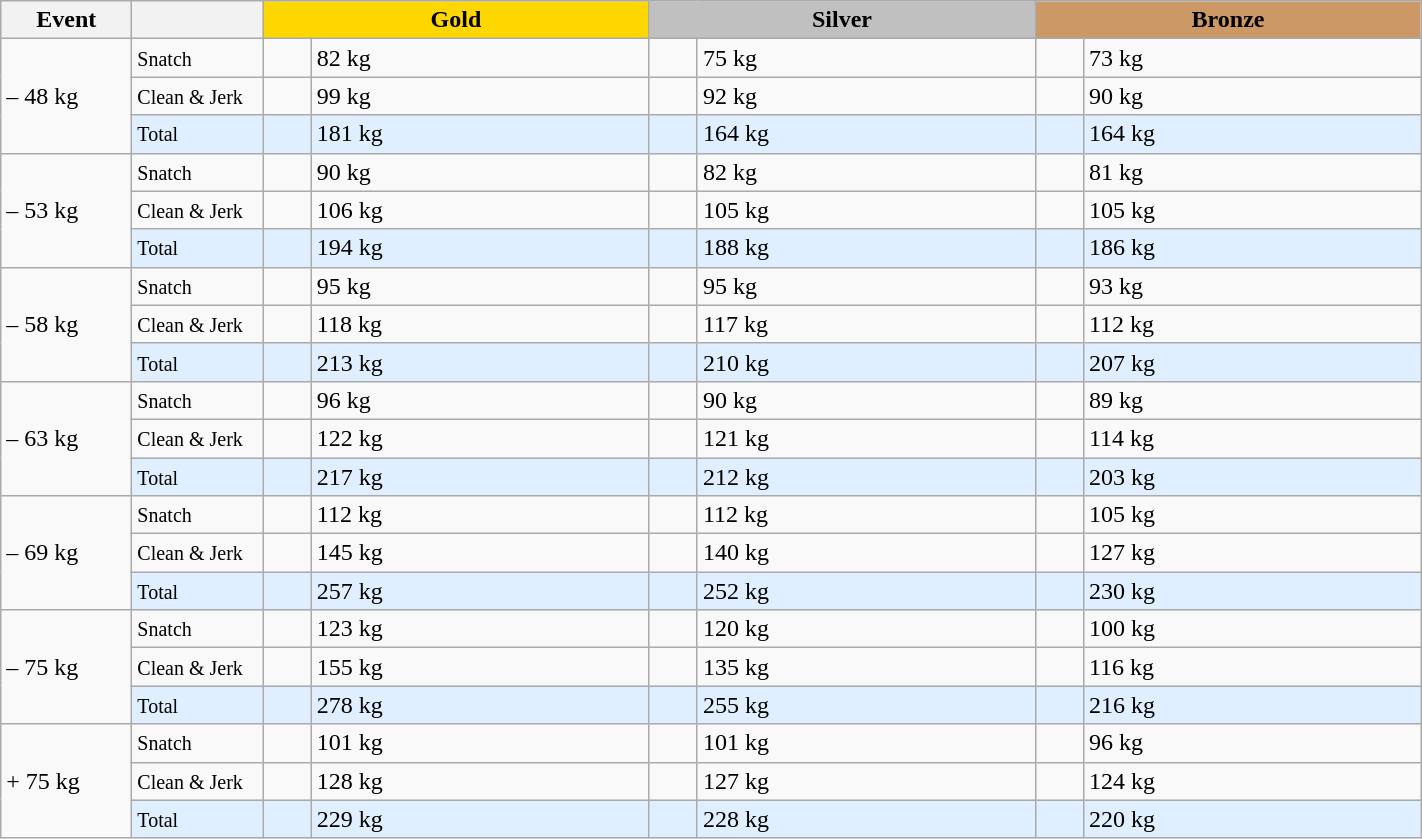<table class="wikitable">
<tr>
<th width=80>Event</th>
<th width=80></th>
<td bgcolor=gold align="center" colspan=2 width=250><strong>Gold</strong></td>
<td bgcolor=silver align="center" colspan=2 width=250><strong>Silver</strong></td>
<td bgcolor=#cc9966 colspan=2 align="center" width=250><strong>Bronze</strong></td>
</tr>
<tr>
<td rowspan=3>– 48 kg</td>
<td><small>Snatch</small></td>
<td></td>
<td>82 kg</td>
<td></td>
<td>75 kg</td>
<td></td>
<td>73 kg</td>
</tr>
<tr>
<td><small>Clean & Jerk</small></td>
<td></td>
<td>99 kg</td>
<td></td>
<td>92 kg</td>
<td></td>
<td>90 kg</td>
</tr>
<tr bgcolor=#dfefff>
<td><small>Total</small></td>
<td></td>
<td>181 kg</td>
<td></td>
<td>164 kg</td>
<td></td>
<td>164 kg</td>
</tr>
<tr>
<td rowspan=3>– 53 kg</td>
<td><small>Snatch</small></td>
<td></td>
<td>90 kg</td>
<td></td>
<td>82 kg</td>
<td></td>
<td>81 kg</td>
</tr>
<tr>
<td><small>Clean & Jerk</small></td>
<td></td>
<td>106 kg</td>
<td></td>
<td>105 kg</td>
<td></td>
<td>105 kg</td>
</tr>
<tr bgcolor=#dfefff>
<td><small>Total</small></td>
<td></td>
<td>194 kg</td>
<td></td>
<td>188 kg</td>
<td></td>
<td>186 kg</td>
</tr>
<tr>
<td rowspan=3>– 58 kg</td>
<td><small>Snatch</small></td>
<td></td>
<td>95 kg</td>
<td></td>
<td>95 kg</td>
<td></td>
<td>93 kg</td>
</tr>
<tr>
<td><small>Clean & Jerk</small></td>
<td></td>
<td>118 kg</td>
<td></td>
<td>117 kg</td>
<td></td>
<td>112 kg</td>
</tr>
<tr bgcolor=#dfefff>
<td><small>Total</small></td>
<td></td>
<td>213 kg</td>
<td></td>
<td>210 kg</td>
<td></td>
<td>207 kg</td>
</tr>
<tr>
<td rowspan=3>– 63 kg</td>
<td><small>Snatch</small></td>
<td></td>
<td>96 kg</td>
<td></td>
<td>90 kg</td>
<td></td>
<td>89 kg</td>
</tr>
<tr>
<td><small>Clean & Jerk</small></td>
<td></td>
<td>122 kg</td>
<td></td>
<td>121 kg</td>
<td></td>
<td>114 kg</td>
</tr>
<tr bgcolor=#dfefff>
<td><small>Total</small></td>
<td></td>
<td>217 kg</td>
<td></td>
<td>212 kg</td>
<td></td>
<td>203 kg</td>
</tr>
<tr>
<td rowspan=3>– 69 kg</td>
<td><small>Snatch</small></td>
<td></td>
<td>112 kg</td>
<td></td>
<td>112 kg</td>
<td></td>
<td>105 kg</td>
</tr>
<tr>
<td><small>Clean & Jerk</small></td>
<td></td>
<td>145 kg</td>
<td></td>
<td>140 kg</td>
<td></td>
<td>127 kg</td>
</tr>
<tr bgcolor=#dfefff>
<td><small>Total</small></td>
<td></td>
<td>257 kg</td>
<td></td>
<td>252 kg</td>
<td></td>
<td>230 kg</td>
</tr>
<tr>
<td rowspan=3>– 75 kg</td>
<td><small>Snatch</small></td>
<td></td>
<td>123 kg</td>
<td></td>
<td>120 kg</td>
<td></td>
<td>100 kg</td>
</tr>
<tr>
<td><small>Clean & Jerk</small></td>
<td></td>
<td>155 kg</td>
<td></td>
<td>135 kg</td>
<td></td>
<td>116 kg</td>
</tr>
<tr bgcolor=#dfefff>
<td><small>Total</small></td>
<td></td>
<td>278 kg</td>
<td></td>
<td>255 kg</td>
<td></td>
<td>216 kg</td>
</tr>
<tr>
<td rowspan=3>+ 75 kg</td>
<td><small>Snatch</small></td>
<td></td>
<td>101 kg</td>
<td></td>
<td>101 kg</td>
<td></td>
<td>96 kg</td>
</tr>
<tr>
<td><small>Clean & Jerk</small></td>
<td></td>
<td>128 kg</td>
<td></td>
<td>127 kg</td>
<td></td>
<td>124 kg</td>
</tr>
<tr bgcolor=#dfefff>
<td><small>Total</small></td>
<td></td>
<td>229 kg</td>
<td></td>
<td>228 kg</td>
<td></td>
<td>220 kg</td>
</tr>
</table>
